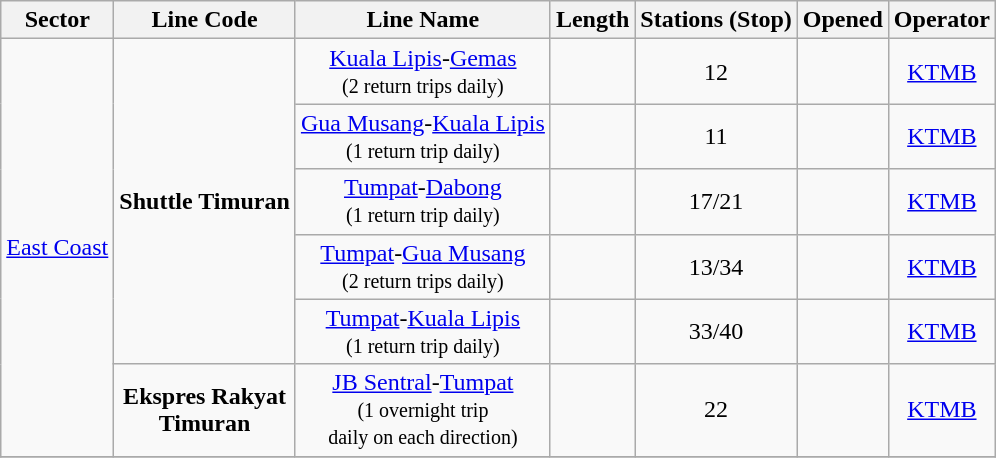<table class="sortable wikitable" style="text-align:left;" style="font-size: 95%">
<tr>
<th>Sector</th>
<th>Line Code</th>
<th>Line Name</th>
<th>Length</th>
<th>Stations (Stop)</th>
<th>Opened</th>
<th>Operator</th>
</tr>
<tr align=center>
<td rowspan="6"><a href='#'>East Coast</a></td>
<td rowspan="5"><strong>Shuttle Timuran</strong></td>
<td><a href='#'>Kuala Lipis</a>-<a href='#'>Gemas</a> <br><small>(2 return trips daily)</small></td>
<td></td>
<td>12</td>
<td></td>
<td><a href='#'>KTMB</a></td>
</tr>
<tr align=center>
<td><a href='#'>Gua Musang</a>-<a href='#'>Kuala Lipis</a> <br><small>(1 return trip daily)</small></td>
<td></td>
<td>11</td>
<td></td>
<td><a href='#'>KTMB</a></td>
</tr>
<tr align=center>
<td><a href='#'>Tumpat</a>-<a href='#'>Dabong</a> <br><small>(1 return trip daily)</small></td>
<td></td>
<td>17/21</td>
<td></td>
<td><a href='#'>KTMB</a></td>
</tr>
<tr align=center>
<td><a href='#'>Tumpat</a>-<a href='#'>Gua Musang</a> <br><small>(2 return trips daily)</small></td>
<td></td>
<td>13/34</td>
<td></td>
<td><a href='#'>KTMB</a></td>
</tr>
<tr align=center>
<td><a href='#'>Tumpat</a>-<a href='#'>Kuala Lipis</a> <br><small>(1 return trip daily)</small></td>
<td></td>
<td>33/40</td>
<td></td>
<td><a href='#'>KTMB</a></td>
</tr>
<tr align=center>
<td rowspan="1"><strong>Ekspres Rakyat <br>Timuran</strong></td>
<td><a href='#'>JB Sentral</a>-<a href='#'>Tumpat</a> <br><small>(1 overnight trip <br>daily on each direction)</small></td>
<td></td>
<td>22</td>
<td></td>
<td><a href='#'>KTMB</a></td>
</tr>
<tr>
</tr>
</table>
